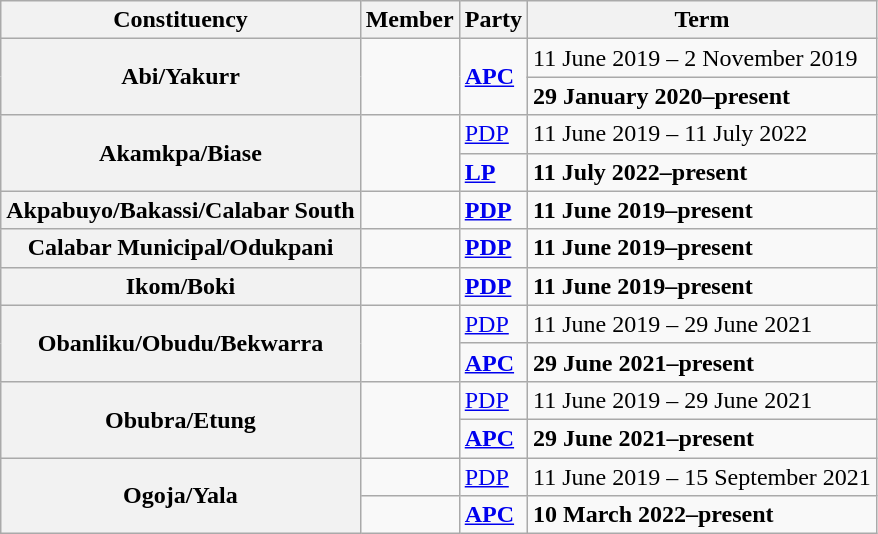<table class="wikitable">
<tr valign=bottom>
<th>Constituency</th>
<th>Member</th>
<th>Party</th>
<th>Term</th>
</tr>
<tr>
<th rowspan=2>Abi/Yakurr</th>
<td rowspan=2><strong></strong></td>
<td rowspan=2 ><strong><a href='#'>APC</a></strong></td>
<td>11 June 2019 – 2 November 2019</td>
</tr>
<tr>
<td><strong>29 January 2020–present</strong></td>
</tr>
<tr>
<th rowspan=2>Akamkpa/Biase</th>
<td rowspan=2><strong></strong></td>
<td><a href='#'>PDP</a></td>
<td>11 June 2019 – 11 July 2022</td>
</tr>
<tr>
<td><strong><a href='#'>LP</a></strong></td>
<td><strong>11 July 2022–present</strong></td>
</tr>
<tr>
<th>Akpabuyo/Bakassi/Calabar South</th>
<td><strong></strong></td>
<td><strong><a href='#'>PDP</a></strong></td>
<td><strong>11 June 2019–present</strong></td>
</tr>
<tr>
<th>Calabar Municipal/Odukpani</th>
<td><strong></strong></td>
<td><strong><a href='#'>PDP</a></strong></td>
<td><strong>11 June 2019–present</strong></td>
</tr>
<tr>
<th>Ikom/Boki</th>
<td><strong></strong></td>
<td><strong><a href='#'>PDP</a></strong></td>
<td><strong>11 June 2019–present</strong></td>
</tr>
<tr>
<th rowspan=2>Obanliku/Obudu/Bekwarra</th>
<td rowspan=2><strong></strong></td>
<td><a href='#'>PDP</a></td>
<td>11 June 2019 – 29 June 2021</td>
</tr>
<tr>
<td><strong><a href='#'>APC</a></strong></td>
<td><strong>29 June 2021–present</strong></td>
</tr>
<tr>
<th rowspan=2>Obubra/Etung</th>
<td rowspan=2><strong></strong></td>
<td><a href='#'>PDP</a></td>
<td>11 June 2019 – 29 June 2021</td>
</tr>
<tr>
<td><strong><a href='#'>APC</a></strong></td>
<td><strong>29 June 2021–present</strong></td>
</tr>
<tr>
<th rowspan=2>Ogoja/Yala</th>
<td style="opacity:.3;"></td>
<td><a href='#'>PDP</a></td>
<td>11 June 2019 – 15 September 2021</td>
</tr>
<tr>
<td><strong></strong></td>
<td><strong><a href='#'>APC</a></strong></td>
<td><strong>10 March 2022–present</strong></td>
</tr>
</table>
